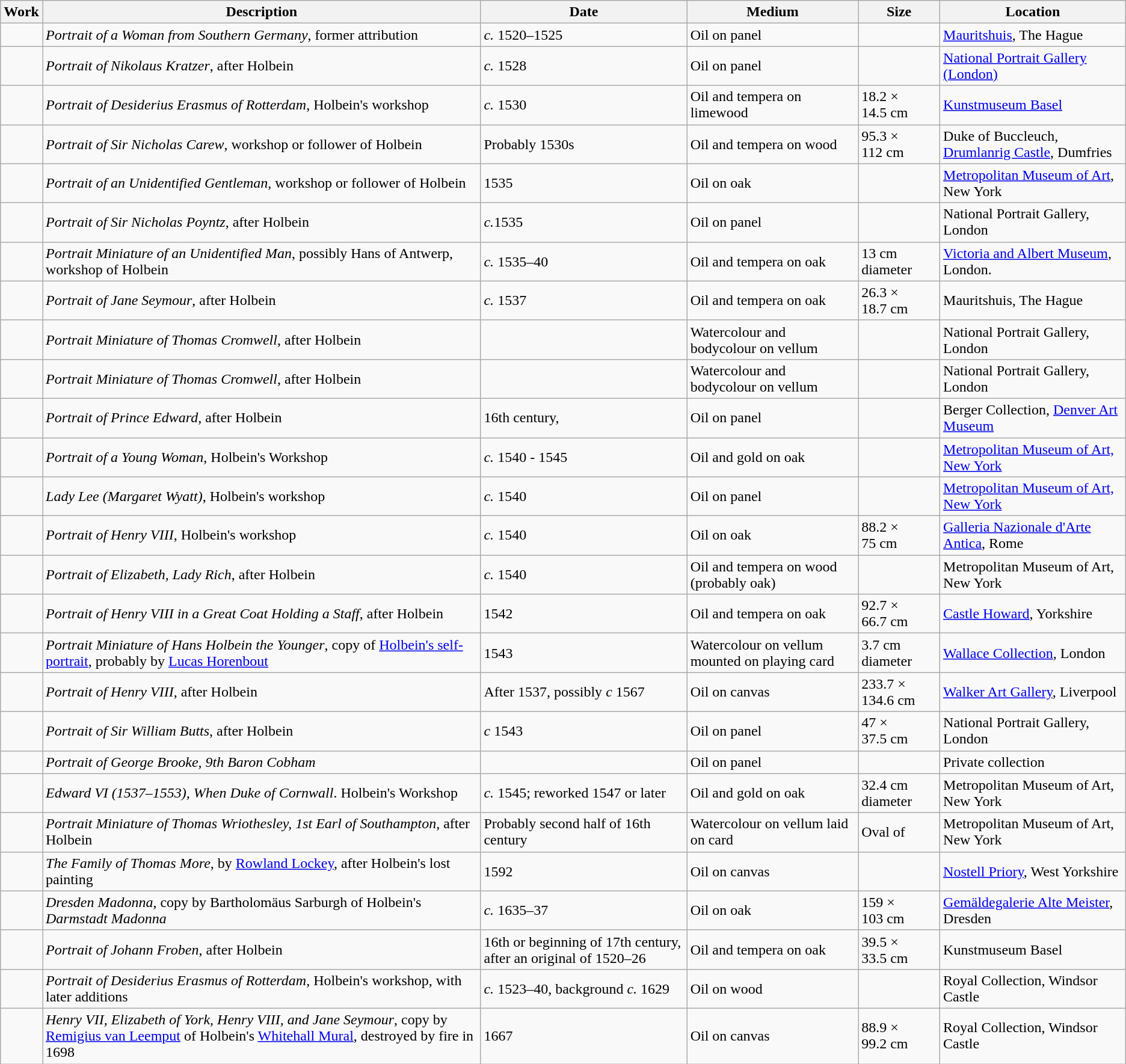<table class="wikitable" border="1">
<tr>
<th>Work</th>
<th>Description</th>
<th>Date</th>
<th>Medium</th>
<th>Size</th>
<th>Location</th>
</tr>
<tr>
<td></td>
<td><em>Portrait of a Woman from Southern Germany</em>, former attribution</td>
<td><em>c.</em> 1520–1525</td>
<td>Oil on panel</td>
<td></td>
<td><a href='#'>Mauritshuis</a>, The Hague</td>
</tr>
<tr>
<td></td>
<td><em>Portrait of Nikolaus Kratzer</em>, after Holbein</td>
<td><em>c.</em> 1528</td>
<td>Oil on panel</td>
<td></td>
<td><a href='#'>National Portrait Gallery (London)</a></td>
</tr>
<tr>
<td></td>
<td><em>Portrait of Desiderius Erasmus of Rotterdam</em>, Holbein's workshop</td>
<td><em>c.</em> 1530</td>
<td>Oil and tempera on limewood</td>
<td>18.2 × 14.5 cm</td>
<td><a href='#'>Kunstmuseum Basel</a></td>
</tr>
<tr>
<td></td>
<td><em>Portrait of Sir Nicholas Carew</em>, workshop or follower of Holbein</td>
<td>Probably 1530s</td>
<td>Oil and tempera on wood</td>
<td>95.3 × 112 cm</td>
<td>Duke of Buccleuch, <a href='#'>Drumlanrig Castle</a>, Dumfries</td>
</tr>
<tr>
<td></td>
<td><em>Portrait of an Unidentified Gentleman,</em> workshop or follower of Holbein</td>
<td>1535</td>
<td>Oil on oak</td>
<td></td>
<td><a href='#'>Metropolitan Museum of Art</a>, New York</td>
</tr>
<tr>
<td></td>
<td><em>Portrait of Sir Nicholas Poyntz</em>, after Holbein</td>
<td><em>c.</em>1535</td>
<td>Oil on panel</td>
<td></td>
<td>National Portrait Gallery, London</td>
</tr>
<tr>
<td></td>
<td><em>Portrait Miniature of an Unidentified Man</em>, possibly Hans of Antwerp, workshop of Holbein</td>
<td><em>c.</em> 1535–40</td>
<td>Oil and tempera on oak</td>
<td>13 cm diameter</td>
<td><a href='#'>Victoria and Albert Museum</a>, London.</td>
</tr>
<tr>
<td></td>
<td><em>Portrait of Jane Seymour</em>, after Holbein</td>
<td><em>c.</em> 1537</td>
<td>Oil and tempera on oak</td>
<td>26.3 × 18.7 cm</td>
<td>Mauritshuis, The Hague</td>
</tr>
<tr>
<td></td>
<td><em>Portrait Miniature of Thomas Cromwell</em>, after Holbein</td>
<td></td>
<td>Watercolour and bodycolour on vellum</td>
<td></td>
<td>National Portrait Gallery, London</td>
</tr>
<tr>
<td></td>
<td><em>Portrait Miniature of Thomas Cromwell</em>, after Holbein</td>
<td></td>
<td>Watercolour and bodycolour on vellum</td>
<td></td>
<td>National Portrait Gallery, London</td>
</tr>
<tr>
<td></td>
<td><em>Portrait of Prince Edward,</em> after Holbein</td>
<td>16th century, </td>
<td>Oil on panel</td>
<td></td>
<td>Berger Collection, <a href='#'>Denver Art Museum</a></td>
</tr>
<tr>
<td></td>
<td><em>Portrait of a Young Woman</em>, Holbein's Workshop</td>
<td><em>c.</em> 1540 - 1545</td>
<td>Oil and gold on oak</td>
<td></td>
<td><a href='#'>Metropolitan Museum of Art, New York</a></td>
</tr>
<tr>
<td></td>
<td><em>Lady Lee (Margaret Wyatt)</em>, Holbein's workshop</td>
<td><em>c.</em> 1540</td>
<td>Oil on panel</td>
<td></td>
<td><a href='#'>Metropolitan Museum of Art, New York</a></td>
</tr>
<tr>
<td></td>
<td><em>Portrait of Henry VIII</em>, Holbein's workshop</td>
<td><em>c.</em> 1540</td>
<td>Oil on oak</td>
<td>88.2 × 75 cm</td>
<td><a href='#'>Galleria Nazionale d'Arte Antica</a>, Rome</td>
</tr>
<tr>
<td></td>
<td><em>Portrait of Elizabeth, Lady Rich</em>, after Holbein</td>
<td><em>c.</em> 1540</td>
<td>Oil and tempera on wood (probably oak)</td>
<td></td>
<td>Metropolitan Museum of Art, New York</td>
</tr>
<tr>
<td></td>
<td><em>Portrait of Henry VIII in a Great Coat Holding a Staff</em>, after Holbein</td>
<td>1542</td>
<td>Oil and tempera on oak</td>
<td>92.7 × 66.7 cm</td>
<td><a href='#'>Castle Howard</a>, Yorkshire</td>
</tr>
<tr>
<td></td>
<td><em>Portrait Miniature of Hans Holbein the Younger</em>, copy of <a href='#'>Holbein's self-portrait</a>, probably by <a href='#'>Lucas Horenbout</a></td>
<td>1543</td>
<td>Watercolour on vellum mounted on playing card</td>
<td>3.7 cm diameter</td>
<td><a href='#'>Wallace Collection</a>, London</td>
</tr>
<tr>
<td></td>
<td><em>Portrait of Henry VIII</em>, after Holbein</td>
<td>After 1537, possibly <em>c</em> 1567</td>
<td>Oil on canvas</td>
<td>233.7 × 134.6 cm</td>
<td><a href='#'>Walker Art Gallery</a>, Liverpool</td>
</tr>
<tr>
<td></td>
<td><em>Portrait of Sir William Butts</em>, after Holbein</td>
<td><em>c</em> 1543</td>
<td>Oil on panel</td>
<td>47 × 37.5 cm</td>
<td>National Portrait Gallery, London</td>
</tr>
<tr>
<td></td>
<td><em>Portrait of George Brooke, 9th Baron Cobham</em></td>
<td></td>
<td>Oil on panel</td>
<td></td>
<td>Private collection</td>
</tr>
<tr>
<td></td>
<td><em>Edward VI (1537–1553), When Duke of Cornwall</em>. Holbein's Workshop </td>
<td><em>c.</em> 1545; reworked 1547 or later</td>
<td>Oil and gold on oak</td>
<td>32.4 cm diameter</td>
<td>Metropolitan Museum of Art, New York</td>
</tr>
<tr>
<td></td>
<td><em>Portrait Miniature of Thomas Wriothesley, 1st Earl of Southampton</em>, after Holbein</td>
<td>Probably second half of 16th century</td>
<td>Watercolour on vellum laid on card</td>
<td>Oval of </td>
<td>Metropolitan Museum of Art, New York</td>
</tr>
<tr>
<td></td>
<td><em>The Family of Thomas More</em>, by <a href='#'>Rowland Lockey</a>, after Holbein's lost painting</td>
<td>1592</td>
<td>Oil on canvas</td>
<td></td>
<td><a href='#'>Nostell Priory</a>, West Yorkshire</td>
</tr>
<tr>
<td></td>
<td><em>Dresden Madonna</em>, copy by Bartholomäus Sarburgh of Holbein's <em>Darmstadt Madonna</em></td>
<td><em>c.</em> 1635–37</td>
<td>Oil on oak</td>
<td>159 × 103 cm</td>
<td><a href='#'>Gemäldegalerie Alte Meister</a>, Dresden</td>
</tr>
<tr>
<td></td>
<td><em>Portrait of Johann Froben</em>, after Holbein</td>
<td>16th or beginning of 17th century, after an original of 1520–26</td>
<td>Oil and tempera on oak</td>
<td>39.5 × 33.5 cm</td>
<td>Kunstmuseum Basel</td>
</tr>
<tr>
<td></td>
<td><em>Portrait of Desiderius Erasmus of Rotterdam</em>, Holbein's workshop, with later additions</td>
<td><em>c.</em> 1523–40, background <em>c.</em> 1629</td>
<td>Oil on wood</td>
<td></td>
<td>Royal Collection, Windsor Castle</td>
</tr>
<tr>
<td></td>
<td><em>Henry VII, Elizabeth of York, Henry VIII, and Jane Seymour</em>, copy by <a href='#'>Remigius van Leemput</a> of Holbein's <a href='#'>Whitehall Mural</a>, destroyed by fire in 1698</td>
<td>1667</td>
<td>Oil on canvas</td>
<td>88.9 × 99.2 cm</td>
<td>Royal Collection, Windsor Castle</td>
</tr>
</table>
